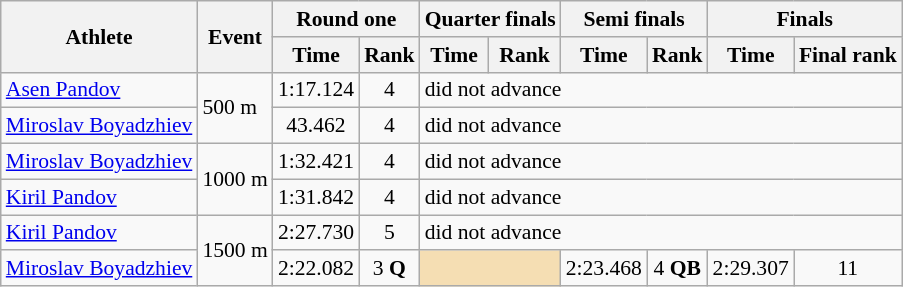<table class="wikitable" style="font-size:90%">
<tr>
<th rowspan="2">Athlete</th>
<th rowspan="2">Event</th>
<th colspan="2">Round one</th>
<th colspan="2">Quarter finals</th>
<th colspan="2">Semi finals</th>
<th colspan="2">Finals</th>
</tr>
<tr>
<th>Time</th>
<th>Rank</th>
<th>Time</th>
<th>Rank</th>
<th>Time</th>
<th>Rank</th>
<th>Time</th>
<th>Final rank</th>
</tr>
<tr>
<td><a href='#'>Asen Pandov</a></td>
<td rowspan="2">500 m</td>
<td align="center">1:17.124</td>
<td align="center">4</td>
<td colspan="6">did not advance</td>
</tr>
<tr>
<td><a href='#'>Miroslav Boyadzhiev</a></td>
<td align="center">43.462</td>
<td align="center">4</td>
<td colspan="6">did not advance</td>
</tr>
<tr>
<td><a href='#'>Miroslav Boyadzhiev</a></td>
<td rowspan="2">1000 m</td>
<td align="center">1:32.421</td>
<td align="center">4</td>
<td colspan="6">did not advance</td>
</tr>
<tr>
<td><a href='#'>Kiril Pandov</a></td>
<td align="center">1:31.842</td>
<td align="center">4</td>
<td colspan="6">did not advance</td>
</tr>
<tr>
<td><a href='#'>Kiril Pandov</a></td>
<td rowspan="2">1500 m</td>
<td align="center">2:27.730</td>
<td align="center">5</td>
<td colspan="6">did not advance</td>
</tr>
<tr>
<td><a href='#'>Miroslav Boyadzhiev</a></td>
<td align="center">2:22.082</td>
<td align="center">3 <strong>Q</strong></td>
<td colspan="2" bgcolor="wheat"></td>
<td align="center">2:23.468</td>
<td align="center">4 <strong>QB</strong></td>
<td align="center">2:29.307</td>
<td align="center">11</td>
</tr>
</table>
